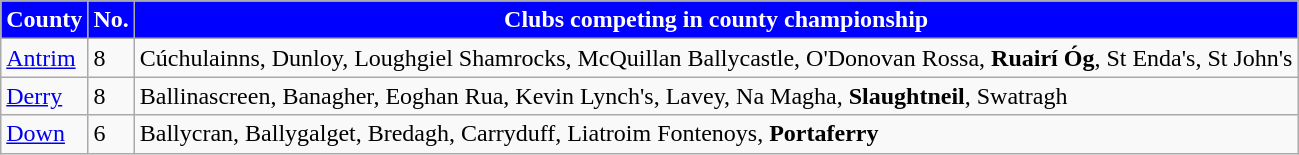<table class="wikitable sortable" style="text-align:left">
<tr>
<th style="background:blue;color:white">County</th>
<th style="background:blue;color:white">No.</th>
<th style="background:blue;color:white">Clubs competing in county championship</th>
</tr>
<tr>
<td> <a href='#'>Antrim</a></td>
<td>8</td>
<td>Cúchulainns, Dunloy, Loughgiel Shamrocks, McQuillan Ballycastle, O'Donovan Rossa, <strong>Ruairí Óg</strong>, St Enda's, St John's</td>
</tr>
<tr>
<td> <a href='#'>Derry</a></td>
<td>8</td>
<td>Ballinascreen, Banagher, Eoghan Rua, Kevin Lynch's, Lavey, Na Magha, <strong>Slaughtneil</strong>,  Swatragh</td>
</tr>
<tr>
<td> <a href='#'>Down</a></td>
<td>6</td>
<td>Ballycran, Ballygalget, Bredagh, Carryduff, Liatroim Fontenoys, <strong>Portaferry</strong></td>
</tr>
</table>
